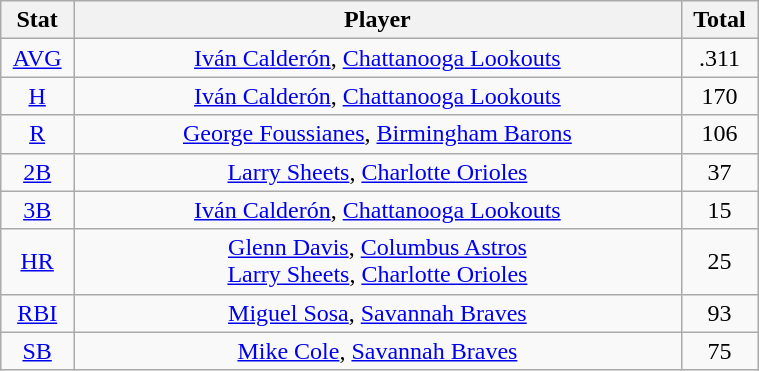<table class="wikitable" width="40%" style="text-align:center;">
<tr>
<th width="5%">Stat</th>
<th width="60%">Player</th>
<th width="5%">Total</th>
</tr>
<tr>
<td><a href='#'>AVG</a></td>
<td><a href='#'>Iván Calderón</a>, <a href='#'>Chattanooga Lookouts</a></td>
<td>.311</td>
</tr>
<tr>
<td><a href='#'>H</a></td>
<td><a href='#'>Iván Calderón</a>, <a href='#'>Chattanooga Lookouts</a></td>
<td>170</td>
</tr>
<tr>
<td><a href='#'>R</a></td>
<td><a href='#'>George Foussianes</a>, <a href='#'>Birmingham Barons</a></td>
<td>106</td>
</tr>
<tr>
<td><a href='#'>2B</a></td>
<td><a href='#'>Larry Sheets</a>, <a href='#'>Charlotte Orioles</a></td>
<td>37</td>
</tr>
<tr>
<td><a href='#'>3B</a></td>
<td><a href='#'>Iván Calderón</a>, <a href='#'>Chattanooga Lookouts</a></td>
<td>15</td>
</tr>
<tr>
<td><a href='#'>HR</a></td>
<td><a href='#'>Glenn Davis</a>, <a href='#'>Columbus Astros</a> <br> <a href='#'>Larry Sheets</a>, <a href='#'>Charlotte Orioles</a></td>
<td>25</td>
</tr>
<tr>
<td><a href='#'>RBI</a></td>
<td><a href='#'>Miguel Sosa</a>, <a href='#'>Savannah Braves</a></td>
<td>93</td>
</tr>
<tr>
<td><a href='#'>SB</a></td>
<td><a href='#'>Mike Cole</a>, <a href='#'>Savannah Braves</a></td>
<td>75</td>
</tr>
</table>
